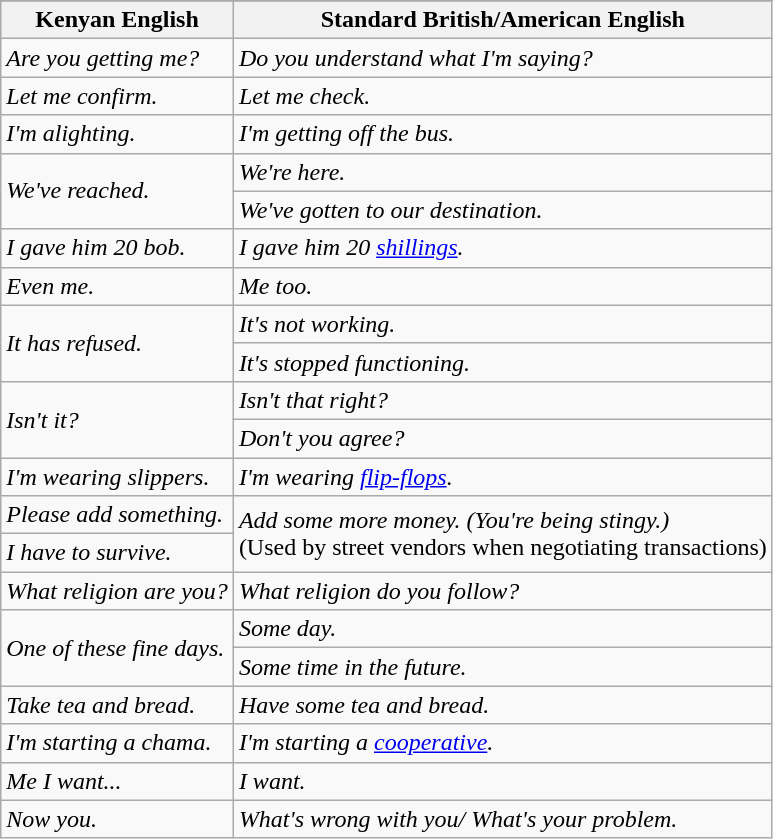<table class="wikitable">
<tr>
</tr>
<tr>
<th>Kenyan English</th>
<th>Standard British/American English</th>
</tr>
<tr>
<td><em>Are you getting me?</em></td>
<td><em>Do you understand what I'm saying?</em></td>
</tr>
<tr>
<td><em>Let me confirm.</em></td>
<td><em>Let me check.</em></td>
</tr>
<tr>
<td><em>I'm alighting.</em></td>
<td><em>I'm getting off the bus.</em></td>
</tr>
<tr>
<td rowspan="2"><em>We've reached.</em></td>
<td><em>We're here.</em></td>
</tr>
<tr>
<td><em>We've gotten to our destination.</em></td>
</tr>
<tr>
<td><em>I gave him 20 bob.</em></td>
<td><em>I gave him 20 <a href='#'>shillings</a>.</em></td>
</tr>
<tr>
<td><em>Even me.</em></td>
<td><em>Me too.</em></td>
</tr>
<tr>
<td rowspan="2"><em>It has refused.</em></td>
<td><em>It's not working.</em></td>
</tr>
<tr>
<td><em>It's stopped functioning.</em></td>
</tr>
<tr>
<td rowspan="2"><em>Isn't it?</em></td>
<td><em>Isn't that right?</em></td>
</tr>
<tr>
<td><em>Don't you agree?</em></td>
</tr>
<tr>
<td><em>I'm wearing slippers.</em></td>
<td><em>I'm wearing <a href='#'>flip-flops</a>.</em></td>
</tr>
<tr>
<td><em>Please add something.</em></td>
<td rowspan="2"><em>Add some more money. (You're being stingy.)</em><br>(Used by street vendors when negotiating transactions)</td>
</tr>
<tr>
<td><em>I have to survive.</em></td>
</tr>
<tr>
<td><em>What religion are you?</em></td>
<td><em>What religion do you follow?</em></td>
</tr>
<tr>
<td rowspan="2"><em>One of these fine days.</em></td>
<td><em>Some day.</em></td>
</tr>
<tr>
<td><em>Some time in the future.</em></td>
</tr>
<tr>
<td><em>Take tea and bread.</em></td>
<td><em>Have some tea and bread.</em></td>
</tr>
<tr>
<td><em>I'm starting a chama.</em></td>
<td><em>I'm starting a <a href='#'>cooperative</a>.</em></td>
</tr>
<tr>
<td><em>Me I want...</em></td>
<td><em>I want.</em></td>
</tr>
<tr>
<td><em>Now you.</em></td>
<td><em>What's wrong with you/ What's your problem.</em></td>
</tr>
</table>
